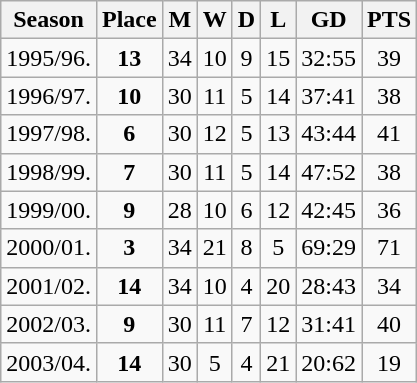<table class="wikitable" style="text-align: center;">
<tr>
<th>Season</th>
<th>Place</th>
<th>M</th>
<th>W</th>
<th>D</th>
<th>L</th>
<th>GD</th>
<th>PTS</th>
</tr>
<tr>
<td>1995/96.</td>
<td><strong>13</strong></td>
<td>34</td>
<td>10</td>
<td>9</td>
<td>15</td>
<td>32:55</td>
<td>39</td>
</tr>
<tr>
<td>1996/97.</td>
<td><strong>10</strong></td>
<td>30</td>
<td>11</td>
<td>5</td>
<td>14</td>
<td>37:41</td>
<td>38</td>
</tr>
<tr>
<td>1997/98.</td>
<td><strong>6</strong></td>
<td>30</td>
<td>12</td>
<td>5</td>
<td>13</td>
<td>43:44</td>
<td>41</td>
</tr>
<tr>
<td>1998/99.</td>
<td><strong>7</strong></td>
<td>30</td>
<td>11</td>
<td>5</td>
<td>14</td>
<td>47:52</td>
<td>38</td>
</tr>
<tr>
<td>1999/00.</td>
<td><strong>9</strong></td>
<td>28</td>
<td>10</td>
<td>6</td>
<td>12</td>
<td>42:45</td>
<td>36</td>
</tr>
<tr>
<td>2000/01.</td>
<td><strong>3</strong></td>
<td>34</td>
<td>21</td>
<td>8</td>
<td>5</td>
<td>69:29</td>
<td>71</td>
</tr>
<tr>
<td>2001/02.</td>
<td><strong>14</strong></td>
<td>34</td>
<td>10</td>
<td>4</td>
<td>20</td>
<td>28:43</td>
<td>34</td>
</tr>
<tr>
<td>2002/03.</td>
<td><strong>9</strong></td>
<td>30</td>
<td>11</td>
<td>7</td>
<td>12</td>
<td>31:41</td>
<td>40</td>
</tr>
<tr>
<td>2003/04.</td>
<td><strong>14</strong></td>
<td>30</td>
<td>5</td>
<td>4</td>
<td>21</td>
<td>20:62</td>
<td>19</td>
</tr>
</table>
